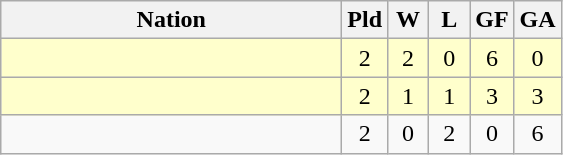<table class=wikitable style="text-align:center">
<tr>
<th width=220]]>Nation</th>
<th width=20]]>Pld</th>
<th width=20>W</th>
<th width=20]]>L</th>
<th width=20]]>GF</th>
<th width=20]]>GA</th>
</tr>
<tr bgcolor=#ffffcc>
<td align=left></td>
<td>2</td>
<td>2</td>
<td>0</td>
<td>6</td>
<td>0</td>
</tr>
<tr bgcolor=#ffffcc>
<td align=left></td>
<td>2</td>
<td>1</td>
<td>1</td>
<td>3</td>
<td>3</td>
</tr>
<tr>
<td align=left></td>
<td>2</td>
<td>0</td>
<td>2</td>
<td>0</td>
<td>6</td>
</tr>
</table>
